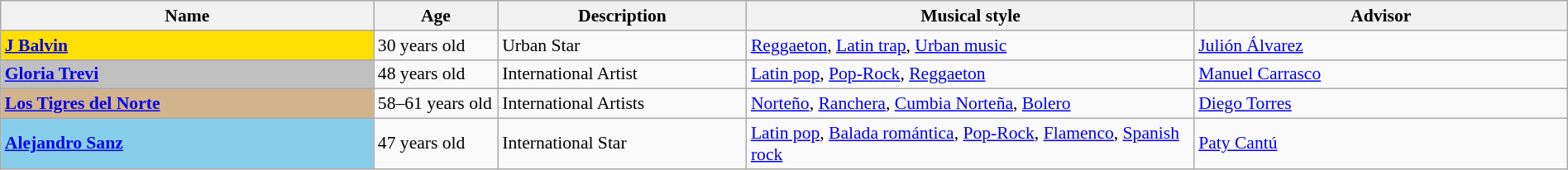<table class="wikitable" style="font-size:90%; width:100%">
<tr>
<th width="15%">Name</th>
<th width="05%">Age</th>
<th width="10%">Description</th>
<th width="18%">Musical style</th>
<th width="15%">Advisor</th>
</tr>
<tr>
<td style="background:#FFDF00"><strong><a href='#'>J Balvin</a></strong></td>
<td>30 years old</td>
<td>Urban Star</td>
<td><a href='#'>Reggaeton</a>, <a href='#'>Latin trap</a>, <a href='#'>Urban music</a></td>
<td><a href='#'>Julión Álvarez</a></td>
</tr>
<tr>
<td style="background:silver"><strong><a href='#'>Gloria Trevi</a></strong></td>
<td>48 years old</td>
<td>International Artist</td>
<td><a href='#'>Latin pop</a>, <a href='#'>Pop-Rock</a>, <a href='#'>Reggaeton</a></td>
<td><a href='#'>Manuel Carrasco</a></td>
</tr>
<tr>
<td style="background:tan"><strong><a href='#'>Los Tigres del Norte</a></strong></td>
<td>58–61 years old</td>
<td>International Artists</td>
<td><a href='#'>Norteño</a>, <a href='#'>Ranchera</a>, <a href='#'>Cumbia Norteña</a>, <a href='#'>Bolero</a></td>
<td><a href='#'>Diego Torres</a></td>
</tr>
<tr>
<td style="background:skyblue"><strong><a href='#'>Alejandro Sanz</a></strong></td>
<td>47 years old</td>
<td>International Star</td>
<td><a href='#'>Latin pop</a>, <a href='#'>Balada romántica</a>, <a href='#'>Pop-Rock</a>, <a href='#'>Flamenco</a>, <a href='#'>Spanish rock</a></td>
<td><a href='#'>Paty Cantú</a></td>
</tr>
</table>
